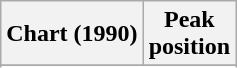<table class="wikitable sortable">
<tr>
<th align="left">Chart (1990)</th>
<th align="center">Peak<br>position</th>
</tr>
<tr>
</tr>
<tr>
</tr>
</table>
